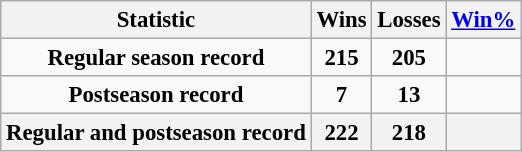<table class="wikitable" style="text-align:center; font-size:95%">
<tr hfh>
<th>Statistic</th>
<th>Wins</th>
<th>Losses</th>
<th><a href='#'>Win%</a></th>
</tr>
<tr>
<td><strong>Regular season record</strong></td>
<td><strong>215</strong></td>
<td><strong>205</strong></td>
<td><strong></strong></td>
</tr>
<tr>
<td><strong>Postseason record</strong></td>
<td><strong>7</strong></td>
<td><strong>13</strong></td>
<td><strong></strong></td>
</tr>
<tr>
<th><strong>Regular and postseason record</strong></th>
<th><strong>222</strong></th>
<th><strong>218</strong></th>
<th><strong></strong></th>
</tr>
</table>
